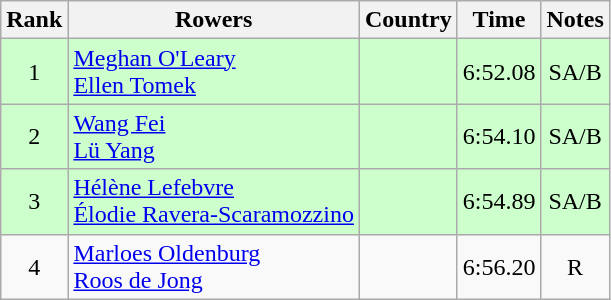<table class="wikitable" style="text-align:center">
<tr>
<th>Rank</th>
<th>Rowers</th>
<th>Country</th>
<th>Time</th>
<th>Notes</th>
</tr>
<tr bgcolor=ccffcc>
<td>1</td>
<td align="left"><a href='#'>Meghan O'Leary</a><br><a href='#'>Ellen Tomek</a></td>
<td align="left"></td>
<td>6:52.08</td>
<td>SA/B</td>
</tr>
<tr bgcolor=ccffcc>
<td>2</td>
<td align="left"><a href='#'>Wang Fei</a><br><a href='#'>Lü Yang</a></td>
<td align="left"></td>
<td>6:54.10</td>
<td>SA/B</td>
</tr>
<tr bgcolor=ccffcc>
<td>3</td>
<td align="left"><a href='#'>Hélène Lefebvre</a><br><a href='#'>Élodie Ravera-Scaramozzino</a></td>
<td align="left"></td>
<td>6:54.89</td>
<td>SA/B</td>
</tr>
<tr>
<td>4</td>
<td align="left"><a href='#'>Marloes Oldenburg</a><br><a href='#'>Roos de Jong</a></td>
<td align="left"></td>
<td>6:56.20</td>
<td>R</td>
</tr>
</table>
